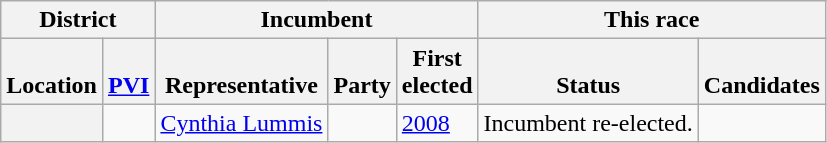<table class="wikitable sortable">
<tr valign=bottom>
<th colspan=2>District</th>
<th colspan=3>Incumbent</th>
<th colspan=2>This race</th>
</tr>
<tr valign=bottom>
<th>Location</th>
<th><a href='#'>PVI</a></th>
<th>Representative</th>
<th>Party</th>
<th>First<br>elected</th>
<th>Status</th>
<th>Candidates</th>
</tr>
<tr>
<th></th>
<td></td>
<td><a href='#'>Cynthia Lummis</a></td>
<td></td>
<td><a href='#'>2008</a></td>
<td>Incumbent re-elected.</td>
<td nowrap></td>
</tr>
</table>
